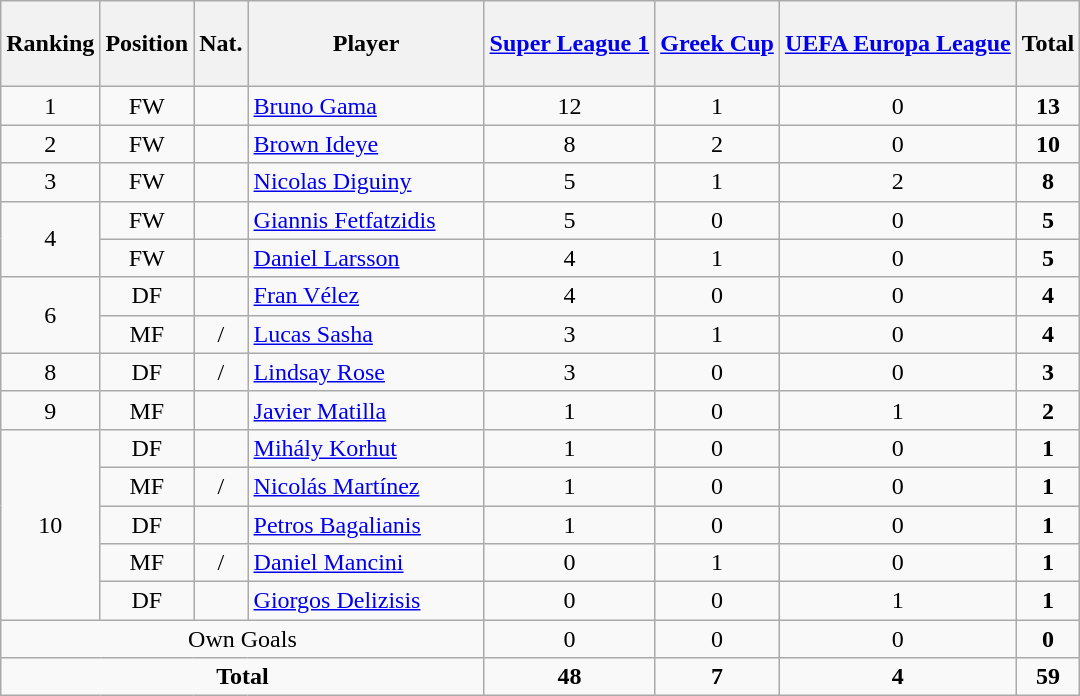<table class="wikitable sortable" style="text-align:center">
<tr>
<th height=50>Ranking</th>
<th height=50>Position</th>
<th height=50>Nat.</th>
<th width=150>Player</th>
<th height=50><a href='#'>Super League 1</a></th>
<th height=50><a href='#'>Greek Cup</a></th>
<th height=50><a href='#'>UEFA Europa League</a></th>
<th height=50><strong>Total</strong></th>
</tr>
<tr>
<td>1</td>
<td>FW</td>
<td></td>
<td align="left"><a href='#'>Bruno Gama</a></td>
<td>12</td>
<td>1</td>
<td>0</td>
<td><strong>13</strong></td>
</tr>
<tr>
<td>2</td>
<td>FW</td>
<td></td>
<td align="left"><a href='#'>Brown Ideye</a></td>
<td>8</td>
<td>2</td>
<td>0</td>
<td><strong>10</strong></td>
</tr>
<tr>
<td>3</td>
<td>FW</td>
<td></td>
<td align="left"><a href='#'>Nicolas Diguiny</a></td>
<td>5</td>
<td>1</td>
<td>2</td>
<td><strong>8</strong></td>
</tr>
<tr>
<td rowspan=2>4</td>
<td>FW</td>
<td></td>
<td align="left"><a href='#'>Giannis Fetfatzidis</a></td>
<td>5</td>
<td>0</td>
<td>0</td>
<td><strong>5</strong></td>
</tr>
<tr>
<td>FW</td>
<td></td>
<td align="left"><a href='#'>Daniel Larsson</a></td>
<td>4</td>
<td>1</td>
<td>0</td>
<td><strong>5</strong></td>
</tr>
<tr>
<td rowspan=2>6</td>
<td>DF</td>
<td></td>
<td align="left"><a href='#'>Fran Vélez</a></td>
<td>4</td>
<td>0</td>
<td>0</td>
<td><strong>4</strong></td>
</tr>
<tr>
<td>MF</td>
<td> /  </td>
<td align="left"><a href='#'>Lucas Sasha</a></td>
<td>3</td>
<td>1</td>
<td>0</td>
<td><strong>4</strong></td>
</tr>
<tr>
<td>8</td>
<td>DF</td>
<td> /  </td>
<td align="left"><a href='#'>Lindsay Rose</a></td>
<td>3</td>
<td>0</td>
<td>0</td>
<td><strong>3</strong></td>
</tr>
<tr>
<td>9</td>
<td>MF</td>
<td></td>
<td align="left"><a href='#'>Javier Matilla</a></td>
<td>1</td>
<td>0</td>
<td>1</td>
<td><strong>2</strong></td>
</tr>
<tr>
<td rowspan=5>10</td>
<td>DF</td>
<td></td>
<td align="left"><a href='#'>Mihály Korhut</a></td>
<td>1</td>
<td>0</td>
<td>0</td>
<td><strong>1</strong></td>
</tr>
<tr>
<td>MF</td>
<td> /  </td>
<td align="left"><a href='#'>Nicolás Martínez</a></td>
<td>1</td>
<td>0</td>
<td>0</td>
<td><strong>1</strong></td>
</tr>
<tr>
<td>DF</td>
<td></td>
<td align="left"><a href='#'>Petros Bagalianis</a></td>
<td>1</td>
<td>0</td>
<td>0</td>
<td><strong>1</strong></td>
</tr>
<tr>
<td>MF</td>
<td> /  </td>
<td align="left"><a href='#'>Daniel Mancini</a></td>
<td>0</td>
<td>1</td>
<td>0</td>
<td><strong>1</strong></td>
</tr>
<tr>
<td>DF</td>
<td></td>
<td align="left"><a href='#'>Giorgos Delizisis</a></td>
<td>0</td>
<td>0</td>
<td>1</td>
<td><strong>1</strong></td>
</tr>
<tr class="sortbottom">
<td colspan="4">Own Goals</td>
<td>0</td>
<td>0</td>
<td>0</td>
<td><strong>0</strong></td>
</tr>
<tr class="sortbottom">
<td colspan="4"><strong>Total</strong></td>
<td><strong>48</strong></td>
<td><strong>7</strong></td>
<td><strong>4</strong></td>
<td><strong>59</strong></td>
</tr>
</table>
